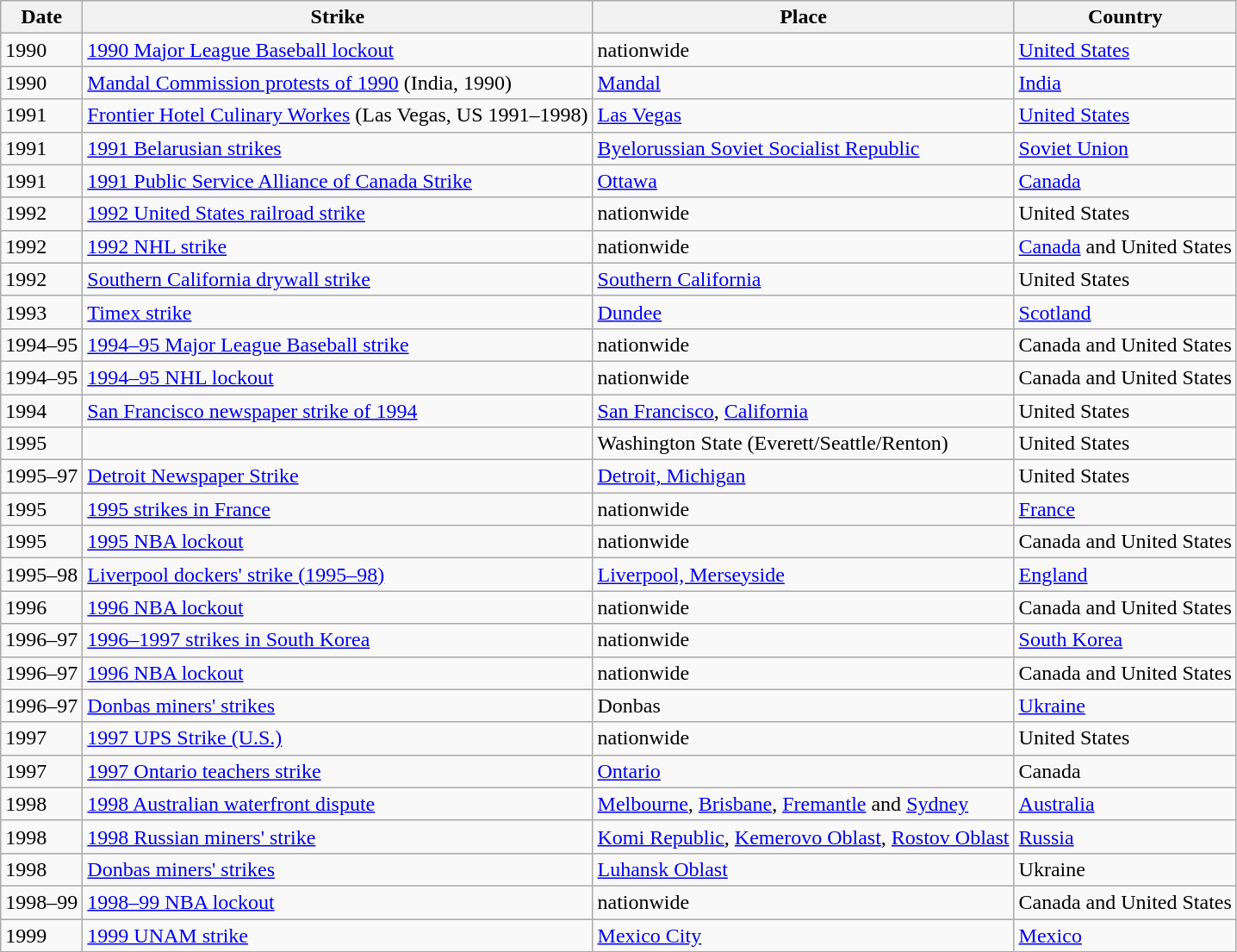<table class="wikitable sortable">
<tr>
<th>Date</th>
<th>Strike</th>
<th>Place</th>
<th>Country</th>
</tr>
<tr>
<td>1990</td>
<td><a href='#'>1990 Major League Baseball lockout</a></td>
<td>nationwide</td>
<td><a href='#'>United States</a></td>
</tr>
<tr>
<td>1990</td>
<td><a href='#'>Mandal Commission protests of 1990</a> (India, 1990)</td>
<td><a href='#'>Mandal</a></td>
<td><a href='#'>India</a></td>
</tr>
<tr>
<td>1991</td>
<td><a href='#'>Frontier Hotel Culinary Workes</a> (Las Vegas, US 1991–1998)</td>
<td><a href='#'>Las Vegas</a></td>
<td><a href='#'>United States</a></td>
</tr>
<tr>
<td>1991</td>
<td><a href='#'>1991 Belarusian strikes</a></td>
<td><a href='#'>Byelorussian Soviet Socialist Republic</a></td>
<td><a href='#'>Soviet Union</a></td>
</tr>
<tr>
<td>1991</td>
<td><a href='#'>1991 Public Service Alliance of Canada Strike</a></td>
<td><a href='#'>Ottawa</a></td>
<td><a href='#'>Canada</a></td>
</tr>
<tr>
<td>1992</td>
<td><a href='#'>1992 United States railroad strike</a></td>
<td>nationwide</td>
<td>United States</td>
</tr>
<tr>
<td>1992</td>
<td><a href='#'>1992 NHL strike</a></td>
<td>nationwide</td>
<td><a href='#'>Canada</a> and United States</td>
</tr>
<tr>
<td>1992</td>
<td><a href='#'>Southern California drywall strike</a></td>
<td><a href='#'>Southern California</a></td>
<td>United States</td>
</tr>
<tr>
<td>1993</td>
<td><a href='#'>Timex strike</a></td>
<td><a href='#'>Dundee</a></td>
<td><a href='#'>Scotland</a></td>
</tr>
<tr>
<td>1994–95</td>
<td><a href='#'>1994–95 Major League Baseball strike</a></td>
<td>nationwide</td>
<td>Canada and United States</td>
</tr>
<tr>
<td>1994–95</td>
<td><a href='#'>1994–95 NHL lockout</a></td>
<td>nationwide</td>
<td>Canada and United States</td>
</tr>
<tr>
<td>1994</td>
<td><a href='#'>San Francisco newspaper strike of 1994</a></td>
<td><a href='#'>San Francisco</a>, <a href='#'>California</a></td>
<td>United States</td>
</tr>
<tr>
<td>1995</td>
<td></td>
<td>Washington State (Everett/Seattle/Renton)</td>
<td>United States</td>
</tr>
<tr>
<td>1995–97</td>
<td><a href='#'>Detroit Newspaper Strike</a></td>
<td><a href='#'>Detroit, Michigan</a></td>
<td>United States</td>
</tr>
<tr>
<td>1995</td>
<td><a href='#'>1995 strikes in France</a></td>
<td>nationwide</td>
<td><a href='#'>France</a></td>
</tr>
<tr>
<td>1995</td>
<td><a href='#'>1995 NBA lockout</a></td>
<td>nationwide</td>
<td>Canada and United States</td>
</tr>
<tr>
<td>1995–98</td>
<td><a href='#'>Liverpool dockers' strike (1995–98)</a></td>
<td><a href='#'>Liverpool, Merseyside</a></td>
<td><a href='#'>England</a></td>
</tr>
<tr>
<td>1996</td>
<td><a href='#'>1996 NBA lockout</a></td>
<td>nationwide</td>
<td>Canada and United States</td>
</tr>
<tr>
<td>1996–97</td>
<td><a href='#'>1996–1997 strikes in South Korea</a></td>
<td>nationwide</td>
<td><a href='#'>South Korea</a></td>
</tr>
<tr>
<td>1996–97</td>
<td><a href='#'>1996 NBA lockout</a></td>
<td>nationwide</td>
<td>Canada and United States</td>
</tr>
<tr>
<td>1996–97</td>
<td><a href='#'>Donbas miners' strikes</a></td>
<td>Donbas</td>
<td><a href='#'>Ukraine</a></td>
</tr>
<tr>
<td>1997</td>
<td><a href='#'>1997 UPS Strike (U.S.)</a></td>
<td>nationwide</td>
<td>United States</td>
</tr>
<tr>
<td>1997</td>
<td><a href='#'>1997 Ontario teachers strike</a></td>
<td><a href='#'>Ontario</a></td>
<td>Canada</td>
</tr>
<tr>
<td>1998</td>
<td><a href='#'>1998 Australian waterfront dispute</a></td>
<td><a href='#'>Melbourne</a>, <a href='#'>Brisbane</a>, <a href='#'>Fremantle</a> and <a href='#'>Sydney</a></td>
<td><a href='#'>Australia</a></td>
</tr>
<tr>
<td>1998</td>
<td><a href='#'>1998 Russian miners' strike</a></td>
<td><a href='#'>Komi Republic</a>, <a href='#'>Kemerovo Oblast</a>, <a href='#'>Rostov Oblast</a></td>
<td><a href='#'>Russia</a></td>
</tr>
<tr>
<td>1998</td>
<td><a href='#'>Donbas miners' strikes</a></td>
<td><a href='#'>Luhansk Oblast</a></td>
<td>Ukraine</td>
</tr>
<tr>
<td>1998–99</td>
<td><a href='#'>1998–99 NBA lockout</a></td>
<td>nationwide</td>
<td>Canada and United States</td>
</tr>
<tr>
<td>1999</td>
<td><a href='#'>1999 UNAM strike</a></td>
<td><a href='#'>Mexico City</a></td>
<td><a href='#'>Mexico</a></td>
</tr>
</table>
